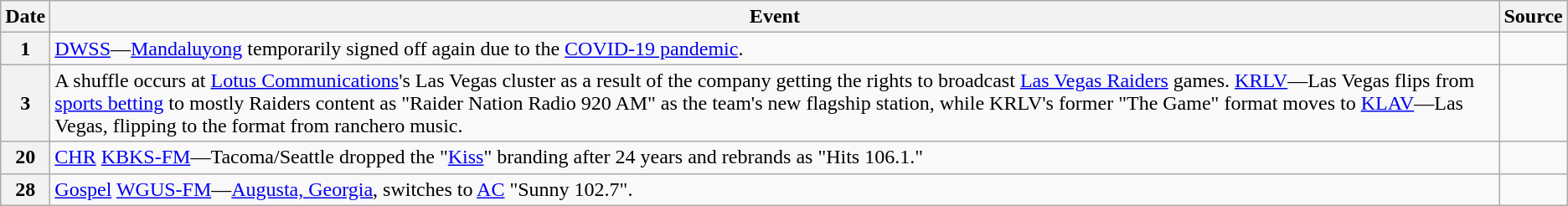<table class="wikitable">
<tr>
<th>Date</th>
<th>Event</th>
<th>Source</th>
</tr>
<tr>
<th>1</th>
<td><a href='#'>DWSS</a>—<a href='#'>Mandaluyong</a> temporarily signed off again due to the <a href='#'>COVID-19 pandemic</a>.</td>
<td></td>
</tr>
<tr>
<th>3</th>
<td>A shuffle occurs at <a href='#'>Lotus Communications</a>'s Las Vegas cluster as a result of the company getting the rights to broadcast <a href='#'>Las Vegas Raiders</a> games. <a href='#'>KRLV</a>—Las Vegas flips from <a href='#'>sports betting</a> to mostly Raiders content as "Raider Nation Radio 920 AM" as the team's new flagship station, while KRLV's former "The Game" format moves to <a href='#'>KLAV</a>—Las Vegas, flipping to the format from ranchero music.</td>
<td></td>
</tr>
<tr>
<th>20</th>
<td><a href='#'>CHR</a> <a href='#'>KBKS-FM</a>—Tacoma/Seattle dropped the "<a href='#'>Kiss</a>" branding after 24 years and rebrands as "Hits 106.1."</td>
<td></td>
</tr>
<tr>
<th>28</th>
<td><a href='#'>Gospel</a> <a href='#'>WGUS-FM</a>—<a href='#'>Augusta, Georgia</a>, switches to <a href='#'>AC</a> "Sunny 102.7".</td>
<td></td>
</tr>
</table>
